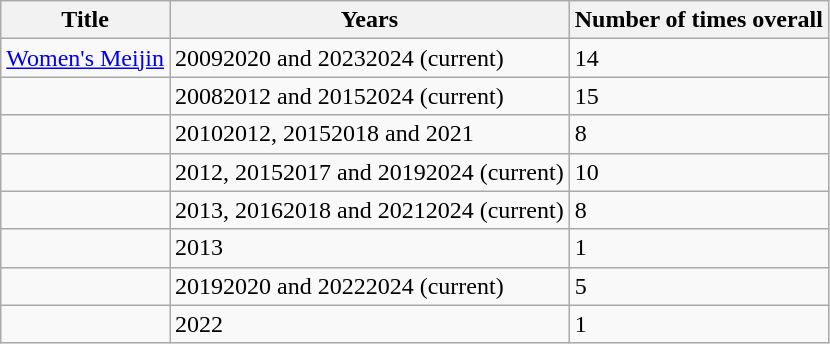<table class="wikitable">
<tr>
<th>Title</th>
<th>Years</th>
<th>Number of times overall</th>
</tr>
<tr>
<td><a href='#'>Women's Meijin</a></td>
<td>20092020 and 20232024 (current)</td>
<td>14</td>
</tr>
<tr>
<td></td>
<td>20082012 and 20152024 (current)</td>
<td>15</td>
</tr>
<tr>
<td></td>
<td>20102012, 20152018 and 2021</td>
<td>8</td>
</tr>
<tr>
<td></td>
<td>2012, 20152017 and 20192024 (current)</td>
<td>10</td>
</tr>
<tr>
<td></td>
<td>2013, 20162018 and 20212024 (current)</td>
<td>8</td>
</tr>
<tr>
<td></td>
<td>2013</td>
<td>1</td>
</tr>
<tr>
<td></td>
<td>20192020 and 20222024 (current)</td>
<td>5</td>
</tr>
<tr>
<td></td>
<td>2022</td>
<td>1</td>
</tr>
</table>
